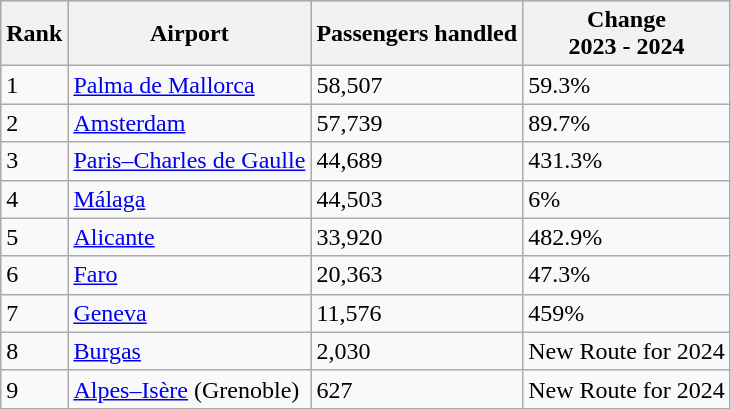<table class="wikitable sortable">
<tr style="background:lightgrey;">
<th>Rank</th>
<th>Airport</th>
<th>Passengers handled</th>
<th>Change <br>2023 - 2024</th>
</tr>
<tr>
<td>1</td>
<td><a href='#'>Palma de Mallorca</a></td>
<td>58,507</td>
<td> 59.3%</td>
</tr>
<tr>
<td>2</td>
<td><a href='#'>Amsterdam</a></td>
<td>57,739</td>
<td> 89.7%</td>
</tr>
<tr>
<td>3</td>
<td><a href='#'>Paris–Charles de Gaulle</a></td>
<td>44,689</td>
<td> 431.3%</td>
</tr>
<tr>
<td>4</td>
<td><a href='#'>Málaga</a></td>
<td>44,503</td>
<td> 6%</td>
</tr>
<tr>
<td>5</td>
<td><a href='#'>Alicante</a></td>
<td>33,920</td>
<td> 482.9%</td>
</tr>
<tr>
<td>6</td>
<td><a href='#'>Faro</a></td>
<td>20,363</td>
<td> 47.3%</td>
</tr>
<tr>
<td>7</td>
<td><a href='#'>Geneva</a></td>
<td>11,576</td>
<td> 459%</td>
</tr>
<tr>
<td>8</td>
<td><a href='#'>Burgas</a></td>
<td>2,030</td>
<td> New Route for 2024</td>
</tr>
<tr>
<td>9</td>
<td><a href='#'>Alpes–Isère</a> (Grenoble)</td>
<td>627</td>
<td> New Route for 2024</td>
</tr>
</table>
